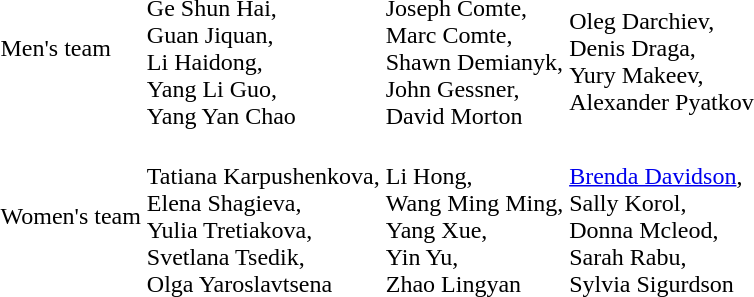<table>
<tr>
<td>Men's team</td>
<td><br>Ge Shun Hai,<br>Guan Jiquan,<br>Li Haidong,<br>Yang Li Guo,<br>Yang Yan Chao</td>
<td><br>Joseph Comte,<br>Marc Comte,<br>Shawn Demianyk,<br>John Gessner,<br>David Morton</td>
<td><br>Oleg Darchiev,<br>Denis Draga,<br>Yury Makeev,<br>Alexander Pyatkov</td>
</tr>
<tr>
<td>Women's team</td>
<td><br>Tatiana Karpushenkova,<br>Elena Shagieva,<br>Yulia Tretiakova,<br>Svetlana Tsedik,<br>Olga Yaroslavtsena</td>
<td><br>Li Hong,<br>Wang Ming Ming,<br>Yang Xue,<br>Yin Yu,<br>Zhao Lingyan</td>
<td><br><a href='#'>Brenda Davidson</a>,<br>Sally Korol,<br>Donna Mcleod,<br>Sarah Rabu,<br>Sylvia Sigurdson</td>
</tr>
</table>
